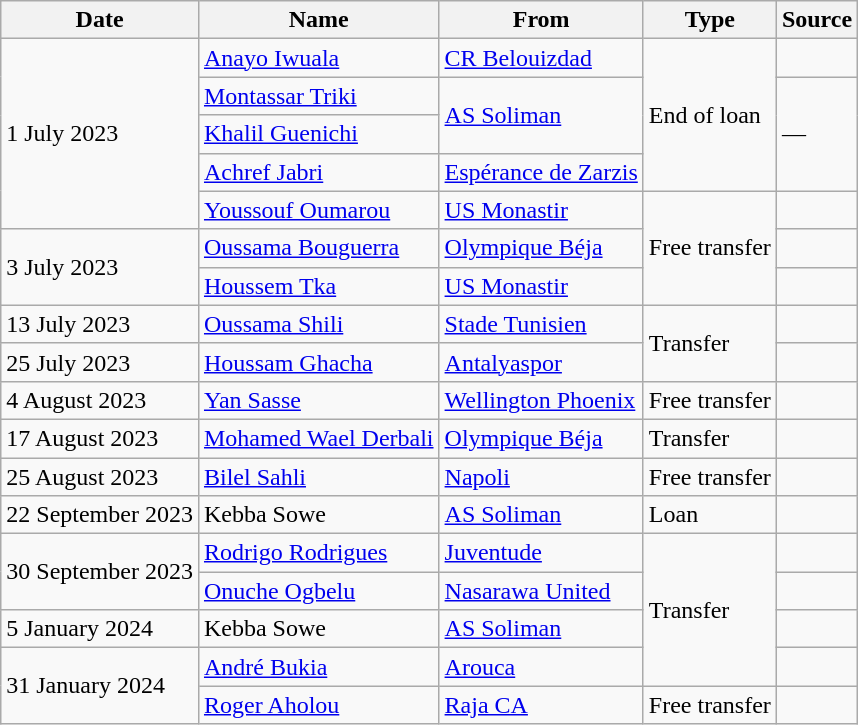<table class="wikitable">
<tr>
<th>Date</th>
<th>Name</th>
<th>From</th>
<th>Type</th>
<th>Source</th>
</tr>
<tr>
<td rowspan=5>1 July 2023</td>
<td> <a href='#'>Anayo Iwuala</a></td>
<td> <a href='#'>CR Belouizdad</a></td>
<td rowspan=4>End of loan</td>
<td></td>
</tr>
<tr>
<td> <a href='#'>Montassar Triki</a></td>
<td rowspan=2> <a href='#'>AS Soliman</a></td>
<td rowspan=3>—</td>
</tr>
<tr>
<td> <a href='#'>Khalil Guenichi</a></td>
</tr>
<tr>
<td> <a href='#'>Achref Jabri</a></td>
<td> <a href='#'>Espérance de Zarzis</a></td>
</tr>
<tr>
<td> <a href='#'>Youssouf Oumarou</a></td>
<td> <a href='#'>US Monastir</a></td>
<td rowspan=3>Free transfer</td>
<td></td>
</tr>
<tr>
<td rowspan=2>3 July 2023</td>
<td> <a href='#'>Oussama Bouguerra</a></td>
<td> <a href='#'>Olympique Béja</a></td>
<td></td>
</tr>
<tr>
<td> <a href='#'>Houssem Tka</a></td>
<td> <a href='#'>US Monastir</a></td>
<td></td>
</tr>
<tr>
<td>13 July 2023</td>
<td> <a href='#'>Oussama Shili</a></td>
<td> <a href='#'>Stade Tunisien</a></td>
<td rowspan=2>Transfer</td>
<td></td>
</tr>
<tr>
<td>25 July 2023</td>
<td> <a href='#'>Houssam Ghacha</a></td>
<td> <a href='#'>Antalyaspor</a></td>
<td></td>
</tr>
<tr>
<td>4 August 2023</td>
<td> <a href='#'>Yan Sasse</a></td>
<td> <a href='#'>Wellington Phoenix</a></td>
<td>Free transfer</td>
<td></td>
</tr>
<tr>
<td>17 August 2023</td>
<td> <a href='#'>Mohamed Wael Derbali</a></td>
<td> <a href='#'>Olympique Béja</a></td>
<td>Transfer</td>
<td></td>
</tr>
<tr>
<td>25 August 2023</td>
<td> <a href='#'>Bilel Sahli</a></td>
<td> <a href='#'>Napoli</a></td>
<td>Free transfer</td>
<td></td>
</tr>
<tr>
<td>22 September 2023</td>
<td> Kebba Sowe</td>
<td> <a href='#'>AS Soliman</a></td>
<td>Loan</td>
<td></td>
</tr>
<tr>
<td rowspan=2>30 September 2023</td>
<td> <a href='#'>Rodrigo Rodrigues</a></td>
<td> <a href='#'>Juventude</a></td>
<td rowspan=4>Transfer</td>
<td></td>
</tr>
<tr>
<td> <a href='#'>Onuche Ogbelu</a></td>
<td> <a href='#'>Nasarawa United</a></td>
<td></td>
</tr>
<tr>
<td>5 January 2024</td>
<td> Kebba Sowe</td>
<td> <a href='#'>AS Soliman</a></td>
<td></td>
</tr>
<tr>
<td rowspan=2>31 January 2024</td>
<td> <a href='#'>André Bukia</a></td>
<td> <a href='#'>Arouca</a></td>
<td></td>
</tr>
<tr>
<td> <a href='#'>Roger Aholou</a></td>
<td> <a href='#'>Raja CA</a></td>
<td>Free transfer</td>
<td></td>
</tr>
</table>
